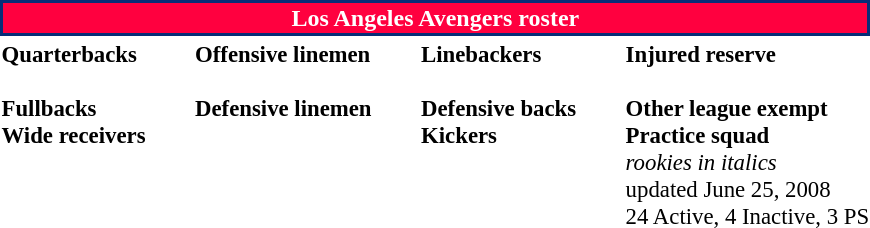<table class="toccolours" style="text-align: left;">
<tr>
<th colspan=7 style="background:#FF003F; border: 2px solid #072D77; color:white; text-align:center;"><strong>Los Angeles Avengers roster</strong></th>
</tr>
<tr>
<td style="font-size: 95%;" valign="top"><strong>Quarterbacks</strong><br>

<br><strong>Fullbacks</strong>
<br><strong>Wide receivers</strong>




</td>
<td style="width: 25px;"></td>
<td style="font-size: 95%;" valign="top"><strong>Offensive linemen</strong><br>

<br><strong>Defensive linemen</strong>




</td>
<td style="width: 25px;"></td>
<td style="font-size: 95%;" valign="top"><strong>Linebackers</strong><br><br><strong>Defensive backs</strong>




<br><strong>Kickers</strong>
</td>
<td style="width: 25px;"></td>
<td style="font-size: 95%;" valign="top"><strong>Injured reserve</strong><br>

<br><strong>Other league exempt</strong>
<br><strong>Practice squad</strong>


<br>
<em>rookies in italics</em><br>
 updated June 25, 2008<br>
24 Active, 4 Inactive, 3 PS
</td>
</tr>
<tr>
</tr>
</table>
